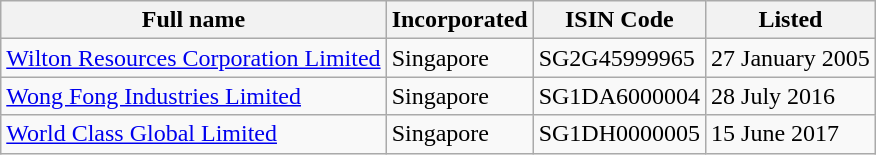<table class="wikitable">
<tr>
<th>Full name</th>
<th>Incorporated</th>
<th>ISIN Code</th>
<th>Listed</th>
</tr>
<tr>
<td><a href='#'>Wilton Resources Corporation Limited</a></td>
<td>Singapore</td>
<td>SG2G45999965</td>
<td>27 January 2005</td>
</tr>
<tr>
<td><a href='#'>Wong Fong Industries Limited</a></td>
<td>Singapore</td>
<td>SG1DA6000004</td>
<td>28 July 2016</td>
</tr>
<tr>
<td><a href='#'>World Class Global Limited</a></td>
<td>Singapore</td>
<td>SG1DH0000005</td>
<td>15 June 2017</td>
</tr>
</table>
